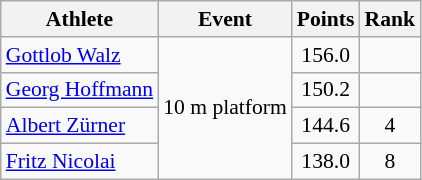<table class=wikitable style="font-size:90%">
<tr>
<th>Athlete</th>
<th>Event</th>
<th>Points</th>
<th>Rank</th>
</tr>
<tr>
<td><a href='#'>Gottlob Walz</a></td>
<td rowspan=4>10 m platform</td>
<td align="center">156.0</td>
<td align="center"></td>
</tr>
<tr>
<td><a href='#'>Georg Hoffmann</a></td>
<td align="center">150.2</td>
<td align="center"></td>
</tr>
<tr>
<td><a href='#'>Albert Zürner</a></td>
<td align="center">144.6</td>
<td align="center">4</td>
</tr>
<tr>
<td><a href='#'>Fritz Nicolai</a></td>
<td align="center">138.0</td>
<td align="center">8</td>
</tr>
</table>
